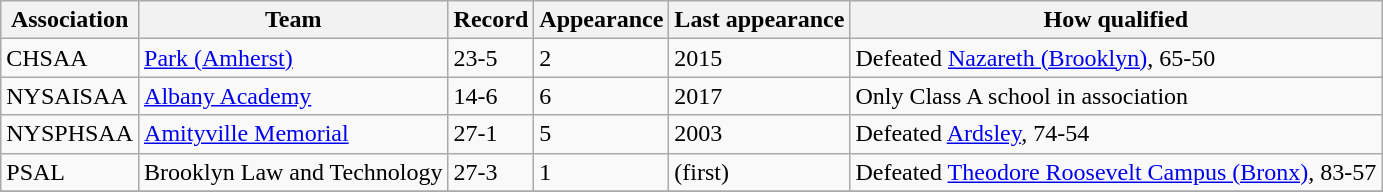<table class="wikitable sortable" style="text-align:left;">
<tr>
<th>Association</th>
<th>Team</th>
<th>Record</th>
<th data-sort-type="number">Appearance</th>
<th>Last appearance</th>
<th>How qualified</th>
</tr>
<tr>
<td>CHSAA</td>
<td><a href='#'>Park (Amherst)</a></td>
<td>23-5</td>
<td>2</td>
<td>2015</td>
<td>Defeated <a href='#'>Nazareth (Brooklyn)</a>, 65-50</td>
</tr>
<tr>
<td>NYSAISAA</td>
<td><a href='#'>Albany Academy</a></td>
<td>14-6</td>
<td>6</td>
<td>2017</td>
<td>Only Class A school in association</td>
</tr>
<tr>
<td>NYSPHSAA</td>
<td><a href='#'>Amityville Memorial</a></td>
<td>27-1</td>
<td>5</td>
<td>2003</td>
<td>Defeated <a href='#'>Ardsley</a>, 74-54</td>
</tr>
<tr>
<td>PSAL</td>
<td>Brooklyn Law and Technology</td>
<td>27-3</td>
<td>1</td>
<td>(first)</td>
<td>Defeated <a href='#'>Theodore Roosevelt Campus (Bronx)</a>, 83-57</td>
</tr>
<tr>
</tr>
</table>
